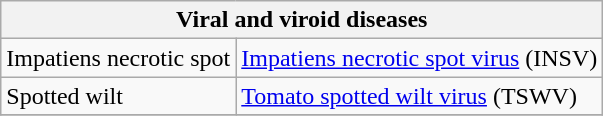<table class="wikitable" style="clear">
<tr>
<th colspan=2><strong>Viral and viroid diseases</strong><br></th>
</tr>
<tr>
<td>Impatiens necrotic spot</td>
<td><a href='#'>Impatiens necrotic spot virus</a> (INSV)</td>
</tr>
<tr>
<td>Spotted wilt</td>
<td><a href='#'>Tomato spotted wilt virus</a> (TSWV)</td>
</tr>
<tr>
</tr>
</table>
